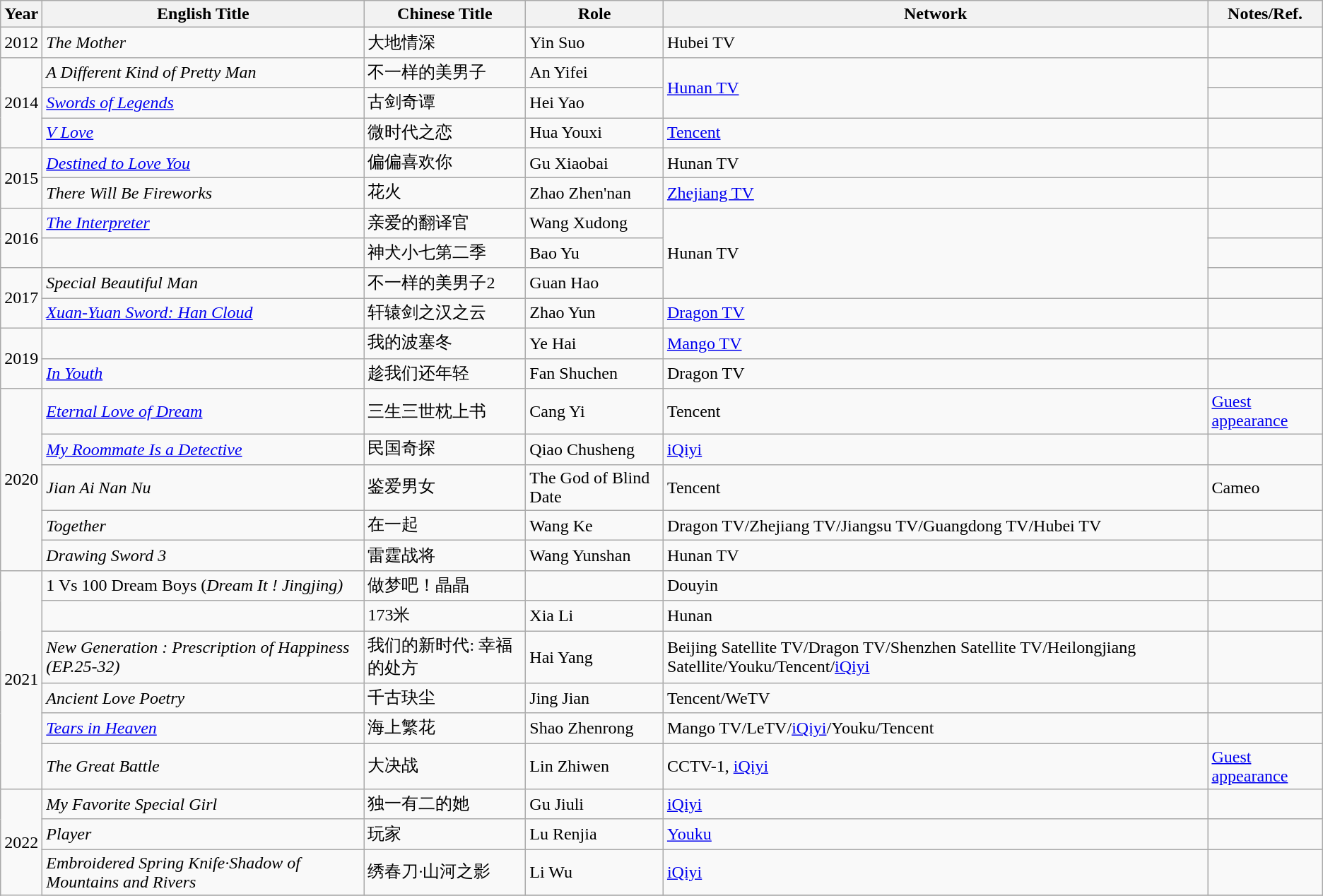<table class="wikitable sortable">
<tr>
<th>Year</th>
<th>English Title</th>
<th>Chinese Title</th>
<th>Role</th>
<th>Network</th>
<th class="unsortable">Notes/Ref.</th>
</tr>
<tr>
<td>2012</td>
<td><em>The Mother</em></td>
<td>大地情深</td>
<td>Yin Suo</td>
<td>Hubei TV</td>
<td></td>
</tr>
<tr>
<td rowspan=3>2014</td>
<td><em>A Different Kind of Pretty Man</em></td>
<td>不一样的美男子</td>
<td>An Yifei</td>
<td rowspan=2><a href='#'>Hunan TV</a></td>
<td></td>
</tr>
<tr>
<td><em><a href='#'>Swords of Legends</a></em></td>
<td>古剑奇谭</td>
<td>Hei Yao</td>
<td></td>
</tr>
<tr>
<td><em><a href='#'>V Love</a></em></td>
<td>微时代之恋</td>
<td>Hua Youxi</td>
<td><a href='#'>Tencent</a></td>
<td></td>
</tr>
<tr>
<td rowspan=2>2015</td>
<td><em><a href='#'>Destined to Love You</a></em></td>
<td>偏偏喜欢你</td>
<td>Gu Xiaobai</td>
<td>Hunan TV</td>
<td></td>
</tr>
<tr>
<td><em>There Will Be Fireworks</em></td>
<td>花火</td>
<td>Zhao Zhen'nan</td>
<td><a href='#'>Zhejiang TV</a></td>
<td></td>
</tr>
<tr>
<td rowspan=2>2016</td>
<td><em><a href='#'>The Interpreter</a></em></td>
<td>亲爱的翻译官</td>
<td>Wang Xudong</td>
<td rowspan=3>Hunan TV</td>
<td></td>
</tr>
<tr>
<td><em></em></td>
<td>神犬小七第二季</td>
<td>Bao Yu</td>
<td></td>
</tr>
<tr>
<td rowspan=2>2017</td>
<td><em>Special Beautiful Man</em></td>
<td>不一样的美男子2</td>
<td>Guan Hao</td>
<td></td>
</tr>
<tr>
<td><em><a href='#'>Xuan-Yuan Sword: Han Cloud</a></em></td>
<td>轩辕剑之汉之云</td>
<td>Zhao Yun</td>
<td><a href='#'>Dragon TV</a></td>
<td></td>
</tr>
<tr>
<td rowspan=2>2019</td>
<td><em></em></td>
<td>我的波塞冬</td>
<td>Ye Hai</td>
<td><a href='#'>Mango TV</a></td>
<td></td>
</tr>
<tr>
<td><em><a href='#'>In Youth</a></em></td>
<td>趁我们还年轻</td>
<td>Fan Shuchen</td>
<td>Dragon TV</td>
<td></td>
</tr>
<tr>
<td rowspan="5">2020</td>
<td><em><a href='#'>Eternal Love of Dream</a></em></td>
<td>三生三世枕上书</td>
<td>Cang Yi</td>
<td>Tencent</td>
<td><a href='#'>Guest appearance</a></td>
</tr>
<tr>
<td><em><a href='#'>My Roommate Is a Detective</a></em></td>
<td>民国奇探</td>
<td>Qiao Chusheng</td>
<td><a href='#'>iQiyi</a></td>
<td></td>
</tr>
<tr>
<td><em>Jian Ai Nan Nu</em></td>
<td>鉴爱男女</td>
<td>The God of Blind Date</td>
<td>Tencent</td>
<td>Cameo</td>
</tr>
<tr>
<td><em>Together</em></td>
<td>在一起</td>
<td>Wang Ke</td>
<td>Dragon TV/Zhejiang TV/Jiangsu TV/Guangdong TV/Hubei TV</td>
<td></td>
</tr>
<tr>
<td><em>Drawing Sword 3</em></td>
<td>雷霆战将</td>
<td>Wang Yunshan</td>
<td>Hunan TV</td>
<td></td>
</tr>
<tr>
<td rowspan="6">2021</td>
<td>1 Vs 100 Dream Boys (<em>Dream It ! Jingjing)</em></td>
<td>做梦吧！晶晶</td>
<td></td>
<td>Douyin</td>
<td></td>
</tr>
<tr>
<td></td>
<td>173米</td>
<td>Xia Li</td>
<td>Hunan</td>
<td></td>
</tr>
<tr>
<td><em>New Generation : Prescription of Happiness</em><br><em>(EP.25-32)</em></td>
<td>我们的新时代: 幸福的处方</td>
<td>Hai Yang</td>
<td>Beijing Satellite TV/Dragon TV/Shenzhen Satellite TV/Heilongjiang Satellite/Youku/Tencent/<a href='#'>iQiyi</a></td>
<td></td>
</tr>
<tr>
<td><em>Ancient Love Poetry</em></td>
<td>千古玦尘</td>
<td>Jing Jian</td>
<td>Tencent/WeTV</td>
<td></td>
</tr>
<tr>
<td><em><a href='#'>Tears in Heaven</a></em></td>
<td>海上繁花</td>
<td>Shao Zhenrong</td>
<td>Mango TV/LeTV/<a href='#'>iQiyi</a>/Youku/Tencent</td>
<td></td>
</tr>
<tr>
<td><em>The Great Battle</em></td>
<td>大决战</td>
<td>Lin Zhiwen</td>
<td>CCTV-1, <a href='#'>iQiyi</a></td>
<td><a href='#'>Guest appearance</a></td>
</tr>
<tr>
<td rowspan="4">2022</td>
<td><em>My Favorite Special Girl</em></td>
<td>独一有二的她</td>
<td>Gu Jiuli</td>
<td><a href='#'>iQiyi</a></td>
<td></td>
</tr>
<tr>
<td><em>Player</em></td>
<td>玩家</td>
<td>Lu Renjia</td>
<td><a href='#'>Youku</a></td>
<td></td>
</tr>
<tr>
<td><em>Embroidered Spring Knife·Shadow of Mountains and Rivers</em></td>
<td>绣春刀·山河之影</td>
<td>Li Wu</td>
<td><a href='#'>iQiyi</a></td>
<td></td>
</tr>
<tr>
</tr>
</table>
